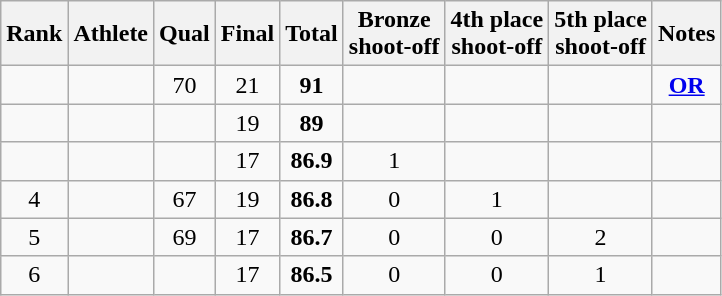<table class="wikitable sortable" style="text-align:center">
<tr>
<th>Rank</th>
<th>Athlete</th>
<th>Qual</th>
<th>Final</th>
<th>Total</th>
<th class="unsortable">Bronze<br>shoot-off</th>
<th class="unsortable">4th place<br>shoot-off</th>
<th class="unsortable">5th place<br>shoot-off</th>
<th class="unsortable">Notes</th>
</tr>
<tr>
<td></td>
<td align="left"></td>
<td>70</td>
<td>21</td>
<td><strong>91</strong></td>
<td></td>
<td></td>
<td></td>
<td><strong><a href='#'>OR</a></strong></td>
</tr>
<tr>
<td></td>
<td align="left"></td>
<td></td>
<td>19</td>
<td><strong>89</strong></td>
<td></td>
<td></td>
<td></td>
<td></td>
</tr>
<tr>
<td></td>
<td align="left"></td>
<td></td>
<td>17</td>
<td><strong>86<span>.9</span></strong></td>
<td>1</td>
<td></td>
<td></td>
<td></td>
</tr>
<tr>
<td>4</td>
<td align="left"></td>
<td>67</td>
<td>19</td>
<td><strong>86<span>.8</span></strong></td>
<td>0</td>
<td>1</td>
<td></td>
<td></td>
</tr>
<tr>
<td>5</td>
<td align="left"></td>
<td>69</td>
<td>17</td>
<td><strong>86<span>.7</span></strong></td>
<td>0</td>
<td>0</td>
<td>2</td>
<td></td>
</tr>
<tr>
<td>6</td>
<td align="left"></td>
<td></td>
<td>17</td>
<td><strong>86<span>.5</span></strong></td>
<td>0</td>
<td>0</td>
<td>1</td>
<td></td>
</tr>
</table>
